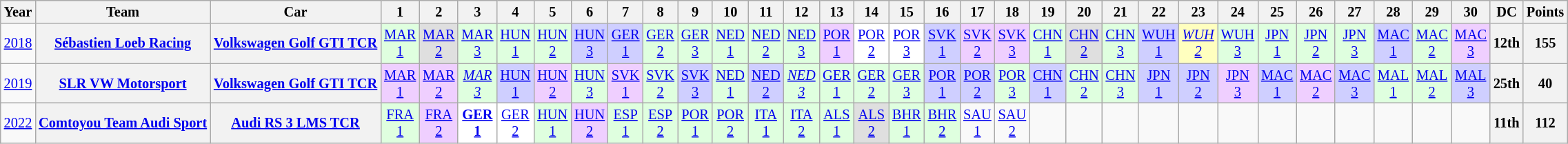<table class="wikitable" style="text-align:center; font-size:85%">
<tr>
<th>Year</th>
<th>Team</th>
<th>Car</th>
<th>1</th>
<th>2</th>
<th>3</th>
<th>4</th>
<th>5</th>
<th>6</th>
<th>7</th>
<th>8</th>
<th>9</th>
<th>10</th>
<th>11</th>
<th>12</th>
<th>13</th>
<th>14</th>
<th>15</th>
<th>16</th>
<th>17</th>
<th>18</th>
<th>19</th>
<th>20</th>
<th>21</th>
<th>22</th>
<th>23</th>
<th>24</th>
<th>25</th>
<th>26</th>
<th>27</th>
<th>28</th>
<th>29</th>
<th>30</th>
<th>DC</th>
<th>Points</th>
</tr>
<tr>
<td><a href='#'>2018</a></td>
<th nowrap><a href='#'>Sébastien Loeb Racing</a></th>
<th nowrap><a href='#'>Volkswagen Golf GTI TCR</a></th>
<td style="background:#DFFFDF;"><a href='#'>MAR<br>1</a><br></td>
<td style="background:#DFDFDF;"><a href='#'>MAR<br>2</a><br></td>
<td style="background:#DFFFDF;"><a href='#'>MAR<br>3</a><br></td>
<td style="background:#DFFFDF;"><a href='#'>HUN<br>1</a><br></td>
<td style="background:#DFFFDF;"><a href='#'>HUN<br>2</a><br></td>
<td style="background:#CFCFFF;"><a href='#'>HUN<br>3</a><br></td>
<td style="background:#CFCFFF;"><a href='#'>GER<br>1</a><br></td>
<td style="background:#DFFFDF;"><a href='#'>GER<br>2</a><br></td>
<td style="background:#DFFFDF;"><a href='#'>GER<br>3</a><br></td>
<td style="background:#DFFFDF;"><a href='#'>NED<br>1</a><br></td>
<td style="background:#DFFFDF;"><a href='#'>NED<br>2</a><br></td>
<td style="background:#DFFFDF;"><a href='#'>NED<br>3</a><br></td>
<td style="background:#EFCFFF;"><a href='#'>POR<br>1</a><br></td>
<td style="background:#FFFFFF;"><a href='#'>POR<br>2</a><br></td>
<td style="background:#FFFFFF;"><a href='#'>POR<br>3</a><br></td>
<td style="background:#CFCFFF;"><a href='#'>SVK<br>1</a><br></td>
<td style="background:#EFCFFF;"><a href='#'>SVK<br>2</a><br></td>
<td style="background:#EFCFFF;"><a href='#'>SVK<br>3</a><br></td>
<td style="background:#DFFFDF;"><a href='#'>CHN<br>1</a><br></td>
<td style="background:#DFDFDF;"><a href='#'>CHN<br>2</a><br></td>
<td style="background:#DFFFDF;"><a href='#'>CHN<br>3</a><br></td>
<td style="background:#CFCFFF;"><a href='#'>WUH<br>1</a><br></td>
<td style="background:#FFFFBF;"><em><a href='#'>WUH<br>2</a></em><br></td>
<td style="background:#DFFFDF;"><a href='#'>WUH<br>3</a><br></td>
<td style="background:#DFFFDF;"><a href='#'>JPN<br>1</a><br></td>
<td style="background:#DFFFDF;"><a href='#'>JPN<br>2</a><br></td>
<td style="background:#DFFFDF;"><a href='#'>JPN<br>3</a><br></td>
<td style="background:#CFCFFF;"><a href='#'>MAC<br>1</a><br></td>
<td style="background:#DFFFDF;"><a href='#'>MAC<br>2</a><br></td>
<td style="background:#EFCFFF;"><a href='#'>MAC<br>3</a><br></td>
<th>12th</th>
<th>155</th>
</tr>
<tr>
<td><a href='#'>2019</a></td>
<th nowrap><a href='#'>SLR VW Motorsport</a></th>
<th nowrap><a href='#'>Volkswagen Golf GTI TCR</a></th>
<td style="background:#EFCFFF;"><a href='#'>MAR<br>1</a><br></td>
<td style="background:#EFCFFF;"><a href='#'>MAR<br>2</a><br></td>
<td style="background:#DFFFDF;"><em><a href='#'>MAR<br>3</a></em><br></td>
<td style="background:#CFCFFF;"><a href='#'>HUN<br>1</a><br></td>
<td style="background:#EFCFFF;"><a href='#'>HUN<br>2</a><br></td>
<td style="background:#DFFFDF;"><a href='#'>HUN<br>3</a><br></td>
<td style="background:#EFCFFF;"><a href='#'>SVK<br>1</a><br></td>
<td style="background:#DFFFDF;"><a href='#'>SVK<br>2</a><br></td>
<td style="background:#CFCFFF;"><a href='#'>SVK<br>3</a><br></td>
<td style="background:#DFFFDF;"><a href='#'>NED<br>1</a><br></td>
<td style="background:#CFCFFF;"><a href='#'>NED<br>2</a><br></td>
<td style="background:#DFFFDF;"><em><a href='#'>NED<br>3</a></em><br></td>
<td style="background:#DFFFDF;"><a href='#'>GER<br>1</a><br></td>
<td style="background:#DFFFDF;"><a href='#'>GER<br>2</a><br></td>
<td style="background:#DFFFDF;"><a href='#'>GER<br>3</a><br></td>
<td style="background:#CFCFFF;"><a href='#'>POR<br>1</a><br></td>
<td style="background:#CFCFFF;"><a href='#'>POR<br>2</a><br></td>
<td style="background:#DFFFDF;"><a href='#'>POR<br>3</a><br></td>
<td style="background:#CFCFFF;"><a href='#'>CHN<br>1</a><br></td>
<td style="background:#DFFFDF;"><a href='#'>CHN<br>2</a><br></td>
<td style="background:#DFFFDF;"><a href='#'>CHN<br>3</a><br></td>
<td style="background:#CFCFFF;"><a href='#'>JPN<br>1</a><br></td>
<td style="background:#CFCFFF;"><a href='#'>JPN<br>2</a><br></td>
<td style="background:#EFCFFF;"><a href='#'>JPN<br>3</a><br></td>
<td style="background:#CFCFFF;"><a href='#'>MAC<br>1</a><br></td>
<td style="background:#EFCFFF;"><a href='#'>MAC<br>2</a><br></td>
<td style="background:#CFCFFF;"><a href='#'>MAC<br>3</a><br></td>
<td style="background:#DFFFDF;"><a href='#'>MAL<br>1</a><br></td>
<td style="background:#DFFFDF;"><a href='#'>MAL<br>2</a><br></td>
<td style="background:#CFCFFF;"><a href='#'>MAL<br>3</a><br></td>
<th>25th</th>
<th>40</th>
</tr>
<tr>
<td><a href='#'>2022</a></td>
<th nowrap><a href='#'>Comtoyou Team Audi Sport</a></th>
<th nowrap><a href='#'>Audi RS 3 LMS TCR</a></th>
<td style="background:#DFFFDF;"><a href='#'>FRA<br>1</a><br></td>
<td style="background:#EFCFFF;"><a href='#'>FRA<br>2</a><br></td>
<td style="background:#FFFFFF;"><strong><a href='#'>GER<br>1</a></strong><br></td>
<td style="background:#FFFFFF;"><a href='#'>GER<br>2</a><br></td>
<td style="background:#DFFFDF;"><a href='#'>HUN<br>1</a><br></td>
<td style="background:#EFCFFF;"><a href='#'>HUN<br>2</a><br></td>
<td style="background:#DFFFDF;"><a href='#'>ESP<br>1</a><br></td>
<td style="background:#DFFFDF;"><a href='#'>ESP<br>2</a><br></td>
<td style="background:#DFFFDF;"><a href='#'>POR<br>1</a><br></td>
<td style="background:#DFFFDF;"><a href='#'>POR<br>2</a><br></td>
<td style="background:#DFFFDF;"><a href='#'>ITA<br>1</a><br></td>
<td style="background:#DFFFDF;"><a href='#'>ITA<br>2</a><br></td>
<td style="background:#DFFFDF;"><a href='#'>ALS<br>1</a><br></td>
<td style="background:#DFDFDF;"><a href='#'>ALS<br>2</a><br></td>
<td style="background:#DFFFDF;"><a href='#'>BHR<br>1</a><br></td>
<td style="background:#DFFFDF;"><a href='#'>BHR<br>2</a><br></td>
<td><a href='#'>SAU<br>1</a></td>
<td><a href='#'>SAU<br>2</a></td>
<td></td>
<td></td>
<td></td>
<td></td>
<td></td>
<td></td>
<td></td>
<td></td>
<td></td>
<td></td>
<td></td>
<td></td>
<th>11th</th>
<th>112</th>
</tr>
</table>
